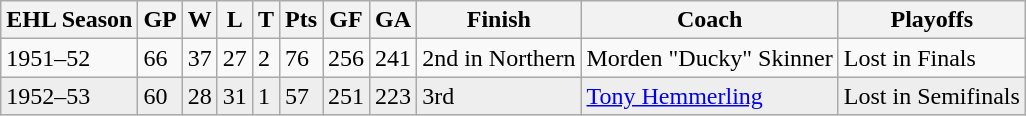<table class="wikitable">
<tr>
<th>EHL Season</th>
<th>GP</th>
<th>W</th>
<th>L</th>
<th>T</th>
<th>Pts</th>
<th>GF</th>
<th>GA</th>
<th>Finish</th>
<th>Coach</th>
<th>Playoffs</th>
</tr>
<tr>
<td>1951–52</td>
<td>66</td>
<td>37</td>
<td>27</td>
<td>2</td>
<td>76</td>
<td>256</td>
<td>241</td>
<td>2nd in Northern</td>
<td>Morden "Ducky" Skinner</td>
<td>Lost in Finals</td>
</tr>
<tr bgcolor=eeeeee>
<td>1952–53</td>
<td>60</td>
<td>28</td>
<td>31</td>
<td>1</td>
<td>57</td>
<td>251</td>
<td>223</td>
<td>3rd</td>
<td><a href='#'>Tony Hemmerling</a></td>
<td>Lost in Semifinals</td>
</tr>
</table>
